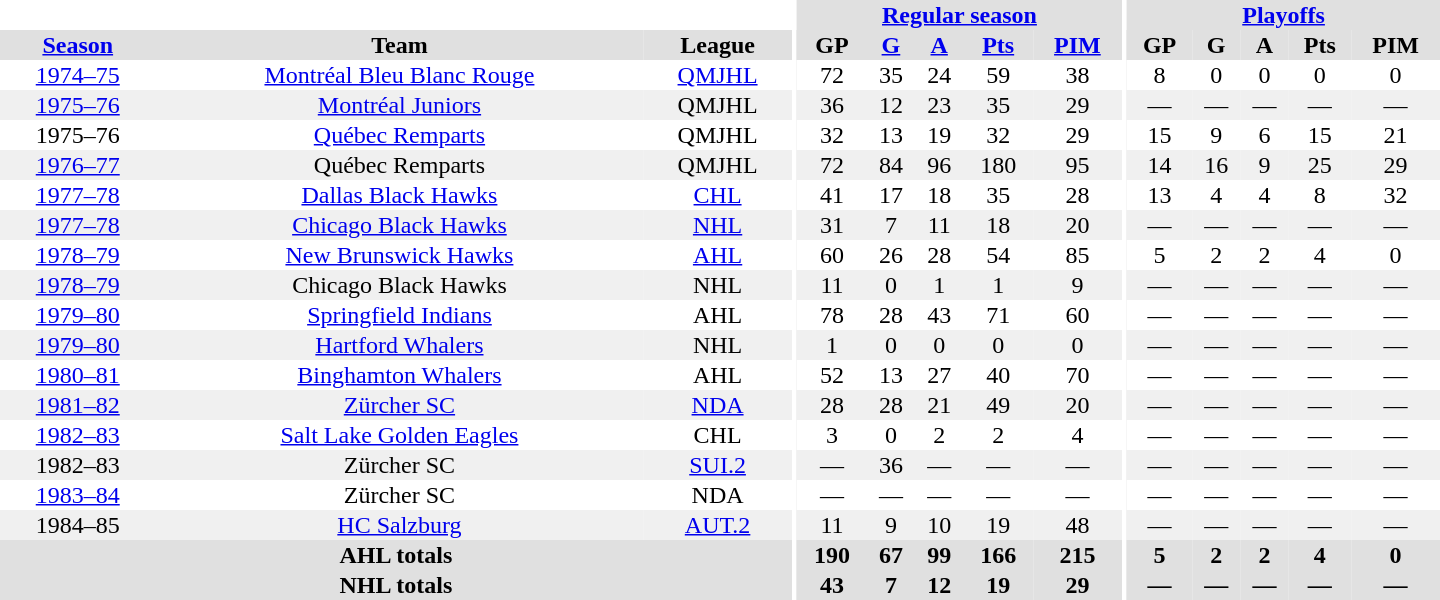<table border="0" cellpadding="1" cellspacing="0" style="text-align:center; width:60em">
<tr bgcolor="#e0e0e0">
<th colspan="3" bgcolor="#ffffff"></th>
<th rowspan="100" bgcolor="#ffffff"></th>
<th colspan="5"><a href='#'>Regular season</a></th>
<th rowspan="100" bgcolor="#ffffff"></th>
<th colspan="5"><a href='#'>Playoffs</a></th>
</tr>
<tr bgcolor="#e0e0e0">
<th><a href='#'>Season</a></th>
<th>Team</th>
<th>League</th>
<th>GP</th>
<th><a href='#'>G</a></th>
<th><a href='#'>A</a></th>
<th><a href='#'>Pts</a></th>
<th><a href='#'>PIM</a></th>
<th>GP</th>
<th>G</th>
<th>A</th>
<th>Pts</th>
<th>PIM</th>
</tr>
<tr>
<td><a href='#'>1974–75</a></td>
<td><a href='#'>Montréal Bleu Blanc Rouge</a></td>
<td><a href='#'>QMJHL</a></td>
<td>72</td>
<td>35</td>
<td>24</td>
<td>59</td>
<td>38</td>
<td>8</td>
<td>0</td>
<td>0</td>
<td>0</td>
<td>0</td>
</tr>
<tr bgcolor="#f0f0f0">
<td><a href='#'>1975–76</a></td>
<td><a href='#'>Montréal Juniors</a></td>
<td>QMJHL</td>
<td>36</td>
<td>12</td>
<td>23</td>
<td>35</td>
<td>29</td>
<td>—</td>
<td>—</td>
<td>—</td>
<td>—</td>
<td>—</td>
</tr>
<tr>
<td>1975–76</td>
<td><a href='#'>Québec Remparts</a></td>
<td>QMJHL</td>
<td>32</td>
<td>13</td>
<td>19</td>
<td>32</td>
<td>29</td>
<td>15</td>
<td>9</td>
<td>6</td>
<td>15</td>
<td>21</td>
</tr>
<tr bgcolor="#f0f0f0">
<td><a href='#'>1976–77</a></td>
<td>Québec Remparts</td>
<td>QMJHL</td>
<td>72</td>
<td>84</td>
<td>96</td>
<td>180</td>
<td>95</td>
<td>14</td>
<td>16</td>
<td>9</td>
<td>25</td>
<td>29</td>
</tr>
<tr>
<td><a href='#'>1977–78</a></td>
<td><a href='#'>Dallas Black Hawks</a></td>
<td><a href='#'>CHL</a></td>
<td>41</td>
<td>17</td>
<td>18</td>
<td>35</td>
<td>28</td>
<td>13</td>
<td>4</td>
<td>4</td>
<td>8</td>
<td>32</td>
</tr>
<tr bgcolor="#f0f0f0">
<td><a href='#'>1977–78</a></td>
<td><a href='#'>Chicago Black Hawks</a></td>
<td><a href='#'>NHL</a></td>
<td>31</td>
<td>7</td>
<td>11</td>
<td>18</td>
<td>20</td>
<td>—</td>
<td>—</td>
<td>—</td>
<td>—</td>
<td>—</td>
</tr>
<tr>
<td><a href='#'>1978–79</a></td>
<td><a href='#'>New Brunswick Hawks</a></td>
<td><a href='#'>AHL</a></td>
<td>60</td>
<td>26</td>
<td>28</td>
<td>54</td>
<td>85</td>
<td>5</td>
<td>2</td>
<td>2</td>
<td>4</td>
<td>0</td>
</tr>
<tr bgcolor="#f0f0f0">
<td><a href='#'>1978–79</a></td>
<td>Chicago Black Hawks</td>
<td>NHL</td>
<td>11</td>
<td>0</td>
<td>1</td>
<td>1</td>
<td>9</td>
<td>—</td>
<td>—</td>
<td>—</td>
<td>—</td>
<td>—</td>
</tr>
<tr>
<td><a href='#'>1979–80</a></td>
<td><a href='#'>Springfield Indians</a></td>
<td>AHL</td>
<td>78</td>
<td>28</td>
<td>43</td>
<td>71</td>
<td>60</td>
<td>—</td>
<td>—</td>
<td>—</td>
<td>—</td>
<td>—</td>
</tr>
<tr bgcolor="#f0f0f0">
<td><a href='#'>1979–80</a></td>
<td><a href='#'>Hartford Whalers</a></td>
<td>NHL</td>
<td>1</td>
<td>0</td>
<td>0</td>
<td>0</td>
<td>0</td>
<td>—</td>
<td>—</td>
<td>—</td>
<td>—</td>
<td>—</td>
</tr>
<tr>
<td><a href='#'>1980–81</a></td>
<td><a href='#'>Binghamton Whalers</a></td>
<td>AHL</td>
<td>52</td>
<td>13</td>
<td>27</td>
<td>40</td>
<td>70</td>
<td>—</td>
<td>—</td>
<td>—</td>
<td>—</td>
<td>—</td>
</tr>
<tr bgcolor="#f0f0f0">
<td><a href='#'>1981–82</a></td>
<td><a href='#'>Zürcher SC</a></td>
<td><a href='#'>NDA</a></td>
<td>28</td>
<td>28</td>
<td>21</td>
<td>49</td>
<td>20</td>
<td>—</td>
<td>—</td>
<td>—</td>
<td>—</td>
<td>—</td>
</tr>
<tr>
<td><a href='#'>1982–83</a></td>
<td><a href='#'>Salt Lake Golden Eagles</a></td>
<td>CHL</td>
<td>3</td>
<td>0</td>
<td>2</td>
<td>2</td>
<td>4</td>
<td>—</td>
<td>—</td>
<td>—</td>
<td>—</td>
<td>—</td>
</tr>
<tr bgcolor="#f0f0f0">
<td>1982–83</td>
<td>Zürcher SC</td>
<td><a href='#'>SUI.2</a></td>
<td>—</td>
<td>36</td>
<td>—</td>
<td>—</td>
<td>—</td>
<td>—</td>
<td>—</td>
<td>—</td>
<td>—</td>
<td>—</td>
</tr>
<tr>
<td><a href='#'>1983–84</a></td>
<td>Zürcher SC</td>
<td>NDA</td>
<td>—</td>
<td>—</td>
<td>—</td>
<td>—</td>
<td>—</td>
<td>—</td>
<td>—</td>
<td>—</td>
<td>—</td>
<td>—</td>
</tr>
<tr bgcolor="#f0f0f0">
<td>1984–85</td>
<td><a href='#'>HC Salzburg</a></td>
<td><a href='#'>AUT.2</a></td>
<td>11</td>
<td>9</td>
<td>10</td>
<td>19</td>
<td>48</td>
<td>—</td>
<td>—</td>
<td>—</td>
<td>—</td>
<td>—</td>
</tr>
<tr bgcolor="#e0e0e0">
<th colspan="3">AHL totals</th>
<th>190</th>
<th>67</th>
<th>99</th>
<th>166</th>
<th>215</th>
<th>5</th>
<th>2</th>
<th>2</th>
<th>4</th>
<th>0</th>
</tr>
<tr bgcolor="#e0e0e0">
<th colspan="3">NHL totals</th>
<th>43</th>
<th>7</th>
<th>12</th>
<th>19</th>
<th>29</th>
<th>—</th>
<th>—</th>
<th>—</th>
<th>—</th>
<th>—</th>
</tr>
</table>
